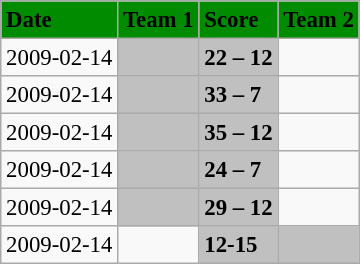<table class="wikitable" style="margin:0.5em auto; font-size:95%">
<tr bgcolor="#008B00">
<td><strong>Date</strong></td>
<td><strong>Team 1</strong></td>
<td><strong>Score</strong></td>
<td><strong>Team 2</strong></td>
</tr>
<tr>
<td>2009-02-14</td>
<td bgcolor="silver"><strong></strong></td>
<td bgcolor="silver"><strong>22 – 12</strong></td>
<td></td>
</tr>
<tr>
<td>2009-02-14</td>
<td bgcolor="silver"><strong></strong></td>
<td bgcolor="silver"><strong>33 – 7</strong></td>
<td></td>
</tr>
<tr>
<td>2009-02-14</td>
<td bgcolor="silver"><strong></strong></td>
<td bgcolor="silver"><strong>35 – 12</strong></td>
<td></td>
</tr>
<tr>
<td>2009-02-14</td>
<td bgcolor="silver"><strong></strong></td>
<td bgcolor="silver"><strong>24 – 7</strong></td>
<td></td>
</tr>
<tr>
<td>2009-02-14</td>
<td bgcolor="silver"><strong></strong></td>
<td bgcolor="silver"><strong>29 – 12</strong></td>
<td></td>
</tr>
<tr>
<td>2009-02-14</td>
<td></td>
<td bgcolor="silver"><strong>12-15</strong></td>
<td bgcolor="silver"><strong></strong></td>
</tr>
</table>
